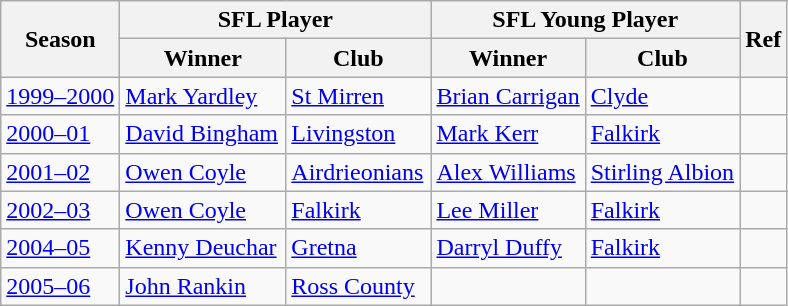<table class="wikitable">
<tr>
<th rowspan="2">Season</th>
<th colspan="2" width="200px">SFL Player</th>
<th colspan="2">SFL Young Player</th>
<th rowspan="2">Ref</th>
</tr>
<tr>
<th>Winner</th>
<th>Club</th>
<th>Winner</th>
<th>Club</th>
</tr>
<tr>
<td><a href='#'>1999–2000</a></td>
<td> <a href='#'>Mark Yardley</a></td>
<td><a href='#'>St Mirren</a></td>
<td> <a href='#'>Brian Carrigan</a></td>
<td><a href='#'>Clyde</a></td>
<td></td>
</tr>
<tr>
<td><a href='#'>2000–01</a></td>
<td> <a href='#'>David Bingham</a></td>
<td><a href='#'>Livingston</a></td>
<td> <a href='#'>Mark Kerr</a></td>
<td><a href='#'>Falkirk</a></td>
<td></td>
</tr>
<tr>
<td><a href='#'>2001–02</a></td>
<td> <a href='#'>Owen Coyle</a></td>
<td><a href='#'>Airdrieonians</a></td>
<td> <a href='#'>Alex Williams</a></td>
<td><a href='#'>Stirling Albion</a></td>
<td></td>
</tr>
<tr>
<td><a href='#'>2002–03</a></td>
<td> <a href='#'>Owen Coyle</a></td>
<td><a href='#'>Falkirk</a></td>
<td> <a href='#'>Lee Miller</a></td>
<td><a href='#'>Falkirk</a></td>
<td></td>
</tr>
<tr>
<td><a href='#'>2004–05</a></td>
<td> <a href='#'>Kenny Deuchar</a></td>
<td><a href='#'>Gretna</a></td>
<td> <a href='#'>Darryl Duffy</a></td>
<td><a href='#'>Falkirk</a></td>
<td></td>
</tr>
<tr>
<td><a href='#'>2005–06</a></td>
<td> <a href='#'>John Rankin</a></td>
<td><a href='#'>Ross County</a></td>
<td></td>
<td></td>
<td></td>
</tr>
</table>
